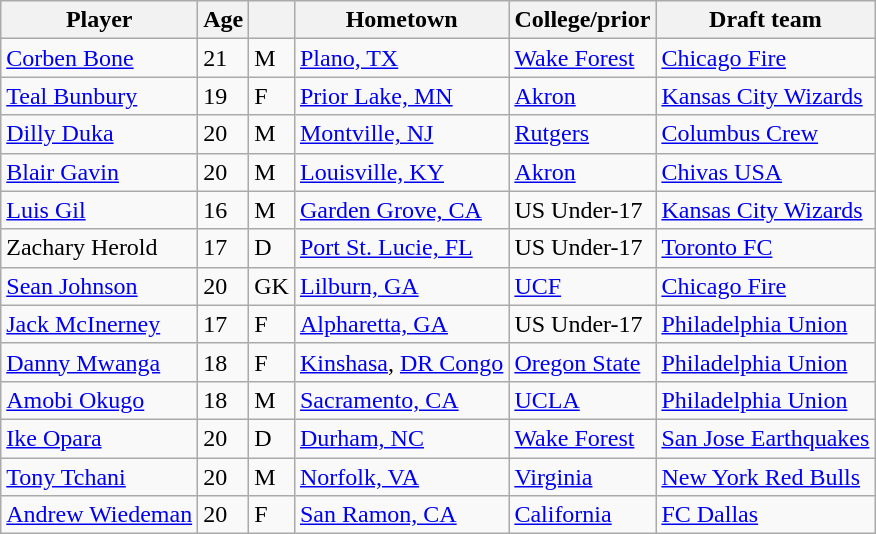<table class="wikitable">
<tr>
<th>Player</th>
<th>Age</th>
<th></th>
<th>Hometown</th>
<th>College/prior</th>
<th>Draft team</th>
</tr>
<tr>
<td> <a href='#'>Corben Bone</a></td>
<td>21</td>
<td>M</td>
<td><a href='#'>Plano, TX</a></td>
<td><a href='#'>Wake Forest</a></td>
<td><a href='#'>Chicago Fire</a></td>
</tr>
<tr>
<td> <a href='#'>Teal Bunbury</a></td>
<td>19</td>
<td>F</td>
<td><a href='#'>Prior Lake, MN</a></td>
<td><a href='#'>Akron</a></td>
<td><a href='#'>Kansas City Wizards</a></td>
</tr>
<tr>
<td> <a href='#'>Dilly Duka</a></td>
<td>20</td>
<td>M</td>
<td><a href='#'>Montville, NJ</a></td>
<td><a href='#'>Rutgers</a></td>
<td><a href='#'>Columbus Crew</a></td>
</tr>
<tr>
<td> <a href='#'>Blair Gavin</a></td>
<td>20</td>
<td>M</td>
<td><a href='#'>Louisville, KY</a></td>
<td><a href='#'>Akron</a></td>
<td><a href='#'>Chivas USA</a></td>
</tr>
<tr>
<td> <a href='#'>Luis Gil</a></td>
<td>16</td>
<td>M</td>
<td><a href='#'>Garden Grove, CA</a></td>
<td>US Under-17</td>
<td><a href='#'>Kansas City Wizards</a></td>
</tr>
<tr>
<td> Zachary Herold</td>
<td>17</td>
<td>D</td>
<td><a href='#'>Port St. Lucie, FL</a></td>
<td>US Under-17</td>
<td><a href='#'>Toronto FC</a></td>
</tr>
<tr>
<td> <a href='#'>Sean Johnson</a></td>
<td>20</td>
<td>GK</td>
<td><a href='#'>Lilburn, GA</a></td>
<td><a href='#'>UCF</a></td>
<td><a href='#'>Chicago Fire</a></td>
</tr>
<tr>
<td> <a href='#'>Jack McInerney</a></td>
<td>17</td>
<td>F</td>
<td><a href='#'>Alpharetta, GA</a></td>
<td>US Under-17</td>
<td><a href='#'>Philadelphia Union</a></td>
</tr>
<tr>
<td> <a href='#'>Danny Mwanga</a></td>
<td>18</td>
<td>F</td>
<td><a href='#'>Kinshasa</a>, <a href='#'>DR Congo</a></td>
<td><a href='#'>Oregon State</a></td>
<td><a href='#'>Philadelphia Union</a></td>
</tr>
<tr>
<td> <a href='#'>Amobi Okugo</a></td>
<td>18</td>
<td>M</td>
<td><a href='#'>Sacramento, CA</a></td>
<td><a href='#'>UCLA</a></td>
<td><a href='#'>Philadelphia Union</a></td>
</tr>
<tr>
<td> <a href='#'>Ike Opara</a></td>
<td>20</td>
<td>D</td>
<td><a href='#'>Durham, NC</a></td>
<td><a href='#'>Wake Forest</a></td>
<td><a href='#'>San Jose Earthquakes</a></td>
</tr>
<tr>
<td> <a href='#'>Tony Tchani</a></td>
<td>20</td>
<td>M</td>
<td><a href='#'>Norfolk, VA</a></td>
<td><a href='#'>Virginia</a></td>
<td><a href='#'>New York Red Bulls</a></td>
</tr>
<tr>
<td> <a href='#'>Andrew Wiedeman</a></td>
<td>20</td>
<td>F</td>
<td><a href='#'>San Ramon, CA</a></td>
<td><a href='#'>California</a></td>
<td><a href='#'>FC Dallas</a></td>
</tr>
</table>
